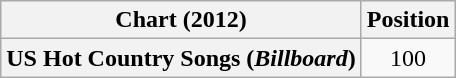<table class="wikitable plainrowheaders" style="text-align:center;">
<tr>
<th scope="col">Chart (2012)</th>
<th scope="col">Position</th>
</tr>
<tr>
<th scope="row">US Hot Country Songs (<em>Billboard</em>)</th>
<td>100</td>
</tr>
</table>
